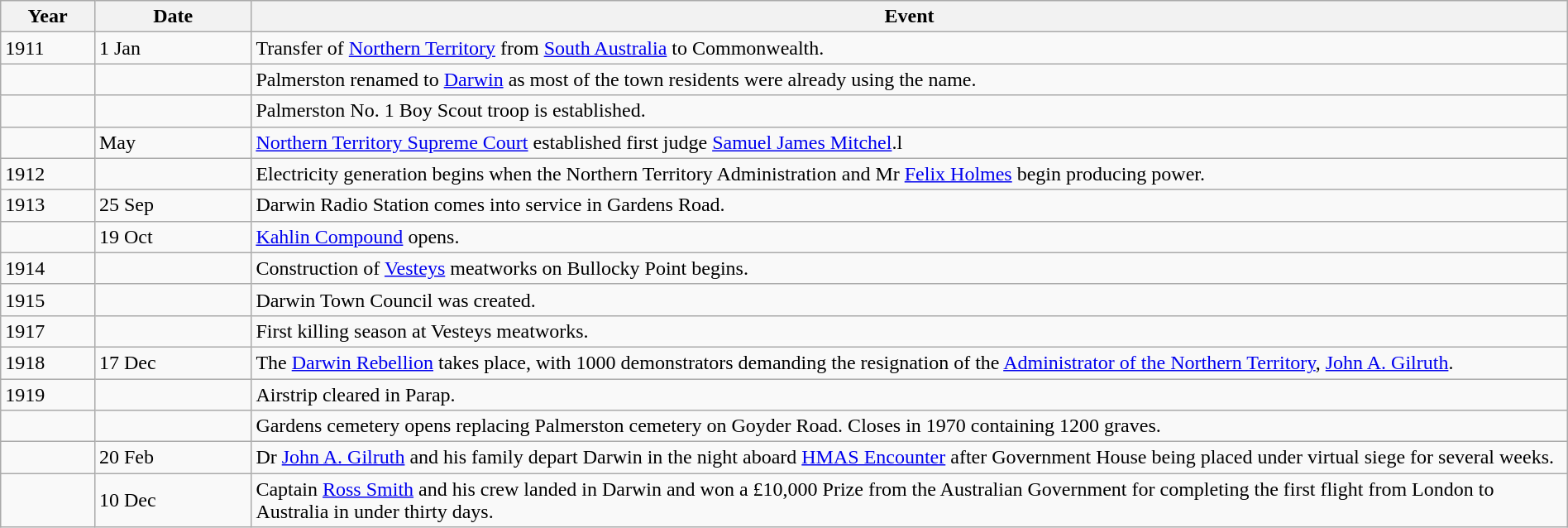<table class="wikitable" style="width:100%">
<tr>
<th style="width:6%">Year</th>
<th style="width:10%">Date</th>
<th>Event</th>
</tr>
<tr>
<td>1911</td>
<td>1 Jan</td>
<td>Transfer of <a href='#'>Northern Territory</a> from <a href='#'>South Australia</a> to Commonwealth.</td>
</tr>
<tr>
<td></td>
<td></td>
<td>Palmerston renamed to <a href='#'>Darwin</a> as most of the town residents were already using the name.</td>
</tr>
<tr>
<td></td>
<td></td>
<td>Palmerston No. 1 Boy Scout troop is established.</td>
</tr>
<tr>
<td></td>
<td>May</td>
<td><a href='#'>Northern Territory Supreme Court</a> established first judge <a href='#'>Samuel James Mitchel</a>.l</td>
</tr>
<tr>
<td>1912</td>
<td></td>
<td>Electricity generation begins when the Northern Territory Administration and Mr <a href='#'>Felix Holmes</a> begin producing power.</td>
</tr>
<tr>
<td>1913</td>
<td>25 Sep</td>
<td>Darwin Radio Station comes into service in Gardens Road.</td>
</tr>
<tr>
<td></td>
<td>19 Oct</td>
<td><a href='#'>Kahlin Compound</a> opens.</td>
</tr>
<tr>
<td>1914</td>
<td></td>
<td>Construction of <a href='#'>Vesteys</a> meatworks on Bullocky Point begins.</td>
</tr>
<tr>
<td>1915</td>
<td></td>
<td>Darwin Town Council was created.</td>
</tr>
<tr>
<td>1917</td>
<td></td>
<td>First killing season at Vesteys meatworks.</td>
</tr>
<tr>
<td>1918</td>
<td>17 Dec</td>
<td>The <a href='#'>Darwin Rebellion</a> takes place, with 1000 demonstrators demanding the resignation of the <a href='#'>Administrator of the Northern Territory</a>, <a href='#'>John A. Gilruth</a>.</td>
</tr>
<tr>
<td>1919</td>
<td></td>
<td>Airstrip cleared in Parap.</td>
</tr>
<tr>
<td></td>
<td></td>
<td>Gardens cemetery opens replacing Palmerston cemetery on Goyder Road. Closes in 1970 containing 1200 graves.</td>
</tr>
<tr>
<td></td>
<td>20 Feb</td>
<td>Dr <a href='#'>John A. Gilruth</a> and his family depart Darwin in the night aboard <a href='#'>HMAS Encounter</a> after Government House being placed under virtual siege for several weeks.</td>
</tr>
<tr>
<td></td>
<td>10 Dec</td>
<td>Captain <a href='#'>Ross Smith</a> and his crew landed in Darwin and won a £10,000 Prize from the Australian Government for completing the first flight from London to Australia in under thirty days.</td>
</tr>
</table>
